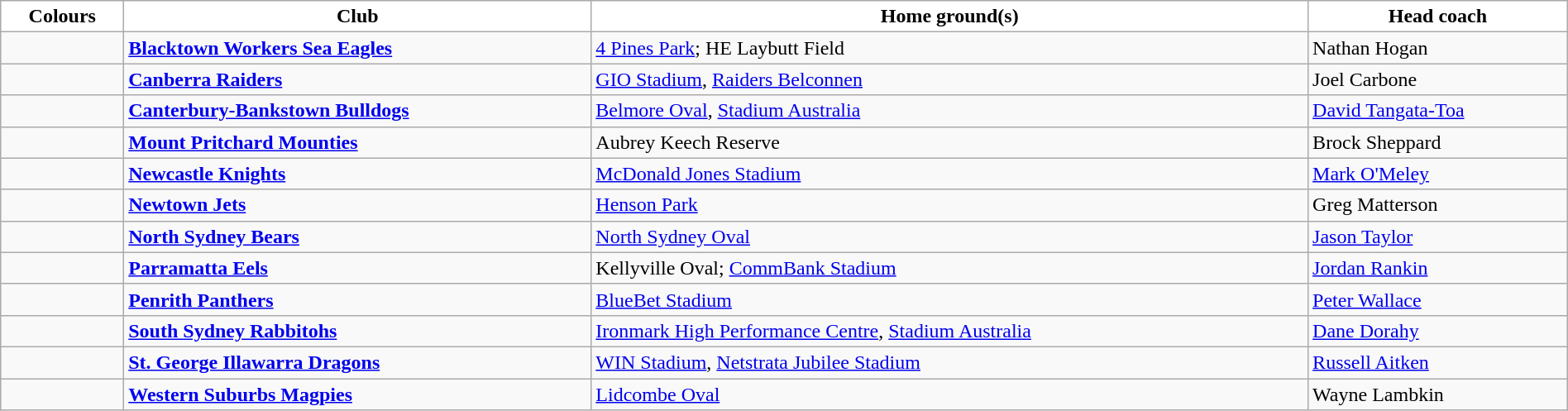<table class="wikitable" style="width:100%; text-align:left">
<tr>
<th style="background:white">Colours</th>
<th style="background:white">Club</th>
<th style="background:white">Home ground(s)</th>
<th style="background:white">Head coach</th>
</tr>
<tr>
<td></td>
<td><a href='#'><strong>Blacktown Workers Sea Eagles</strong></a></td>
<td><a href='#'>4 Pines Park</a>; HE Laybutt Field</td>
<td>Nathan Hogan</td>
</tr>
<tr>
<td></td>
<td><strong><a href='#'>Canberra Raiders</a></strong></td>
<td><a href='#'>GIO Stadium</a>, <a href='#'>Raiders Belconnen</a></td>
<td>Joel Carbone</td>
</tr>
<tr>
<td></td>
<td><strong><a href='#'>Canterbury-Bankstown Bulldogs</a></strong></td>
<td><a href='#'>Belmore Oval</a>, <a href='#'>Stadium Australia</a></td>
<td><a href='#'>David Tangata-Toa</a></td>
</tr>
<tr>
<td></td>
<td><strong><a href='#'>Mount Pritchard Mounties</a></strong></td>
<td>Aubrey Keech Reserve</td>
<td> Brock Sheppard</td>
</tr>
<tr>
<td></td>
<td><strong><a href='#'>Newcastle Knights</a></strong></td>
<td><a href='#'>McDonald Jones Stadium</a></td>
<td><a href='#'>Mark O'Meley</a></td>
</tr>
<tr>
<td></td>
<td><strong><a href='#'>Newtown Jets</a></strong></td>
<td><a href='#'>Henson Park</a></td>
<td>Greg Matterson</td>
</tr>
<tr>
<td></td>
<td><strong><a href='#'>North Sydney Bears</a></strong></td>
<td><a href='#'>North Sydney Oval</a></td>
<td><a href='#'>Jason Taylor</a></td>
</tr>
<tr>
<td></td>
<td><strong><a href='#'>Parramatta Eels</a></strong></td>
<td>Kellyville Oval; <a href='#'>CommBank Stadium</a></td>
<td> <a href='#'>Jordan Rankin</a></td>
</tr>
<tr>
<td></td>
<td><strong><a href='#'>Penrith Panthers</a></strong></td>
<td><a href='#'>BlueBet Stadium</a></td>
<td><a href='#'>Peter Wallace</a></td>
</tr>
<tr>
<td></td>
<td><strong><a href='#'>South Sydney Rabbitohs</a></strong></td>
<td><a href='#'>Ironmark High Performance Centre</a>, <a href='#'>Stadium Australia</a></td>
<td><a href='#'>Dane Dorahy</a></td>
</tr>
<tr>
<td></td>
<td><strong><a href='#'>St. George Illawarra Dragons</a></strong></td>
<td><a href='#'>WIN Stadium</a>, <a href='#'>Netstrata Jubilee Stadium</a></td>
<td><a href='#'>Russell Aitken</a></td>
</tr>
<tr>
<td></td>
<td><strong><a href='#'>Western Suburbs Magpies</a></strong></td>
<td><a href='#'>Lidcombe Oval</a></td>
<td>Wayne Lambkin</td>
</tr>
</table>
